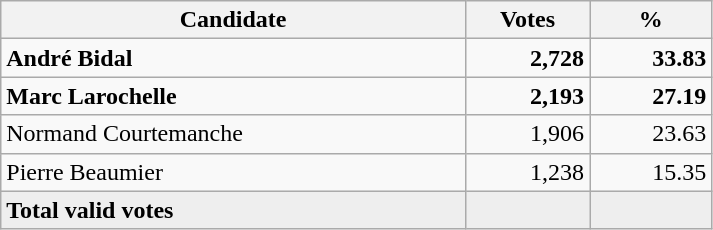<table style="width:475px;" class="wikitable">
<tr>
<th align="center">Candidate</th>
<th align="center">Votes</th>
<th align="center">%</th>
</tr>
<tr>
<td align="left"><strong>André Bidal</strong></td>
<td align="right"><strong>2,728</strong></td>
<td align="right"><strong>33.83</strong></td>
</tr>
<tr>
<td align="left"><strong>Marc Larochelle</strong></td>
<td align="right"><strong>2,193</strong></td>
<td align="right"><strong>27.19</strong></td>
</tr>
<tr>
<td align="left">Normand Courtemanche</td>
<td align="right">1,906</td>
<td align="right">23.63</td>
</tr>
<tr>
<td align="left">Pierre Beaumier</td>
<td align="right">1,238</td>
<td align="right">15.35</td>
</tr>
<tr bgcolor="#EEEEEE">
<td align="left"><strong>Total valid votes</strong></td>
<td align="right"></td>
<td align="right"></td>
</tr>
</table>
